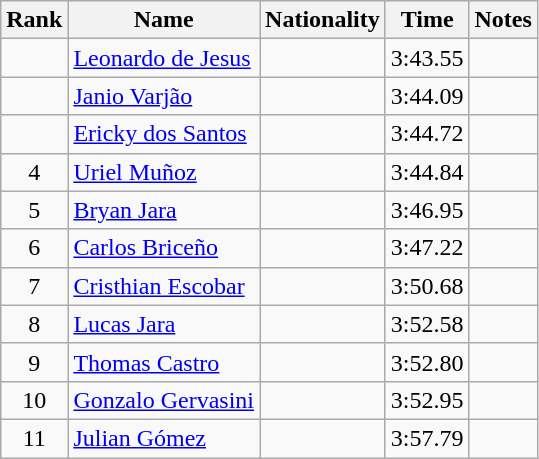<table class="wikitable sortable" style="text-align:center">
<tr>
<th>Rank</th>
<th>Name</th>
<th>Nationality</th>
<th>Time</th>
<th>Notes</th>
</tr>
<tr>
<td></td>
<td align=left><a href='#'>Leonardo de Jesus</a></td>
<td align=left></td>
<td>3:43.55</td>
<td></td>
</tr>
<tr>
<td></td>
<td align=left><a href='#'>Janio Varjão</a></td>
<td align=left></td>
<td>3:44.09</td>
<td></td>
</tr>
<tr>
<td></td>
<td align=left><a href='#'>Ericky dos Santos</a></td>
<td align=left></td>
<td>3:44.72</td>
<td></td>
</tr>
<tr>
<td>4</td>
<td align=left><a href='#'>Uriel Muñoz</a></td>
<td align=left></td>
<td>3:44.84</td>
<td></td>
</tr>
<tr>
<td>5</td>
<td align=left><a href='#'>Bryan Jara</a></td>
<td align=left></td>
<td>3:46.95</td>
<td></td>
</tr>
<tr>
<td>6</td>
<td align=left><a href='#'>Carlos Briceño</a></td>
<td align=left></td>
<td>3:47.22</td>
<td></td>
</tr>
<tr>
<td>7</td>
<td align=left><a href='#'>Cristhian Escobar</a></td>
<td align=left></td>
<td>3:50.68</td>
<td></td>
</tr>
<tr>
<td>8</td>
<td align=left><a href='#'>Lucas Jara</a></td>
<td align=left></td>
<td>3:52.58</td>
<td></td>
</tr>
<tr>
<td>9</td>
<td align=left><a href='#'>Thomas Castro</a></td>
<td align=left></td>
<td>3:52.80</td>
<td></td>
</tr>
<tr>
<td>10</td>
<td align=left><a href='#'>Gonzalo Gervasini</a></td>
<td align=left></td>
<td>3:52.95</td>
<td></td>
</tr>
<tr>
<td>11</td>
<td align=left><a href='#'>Julian Gómez</a></td>
<td align=left></td>
<td>3:57.79</td>
<td></td>
</tr>
</table>
